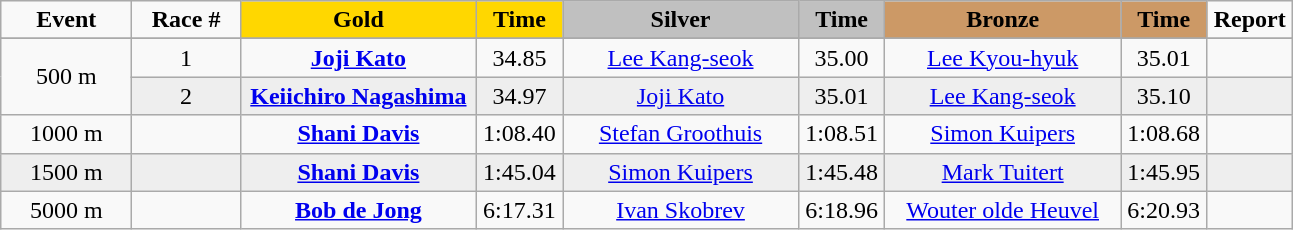<table class="wikitable">
<tr>
<td width="80" align="center"><strong>Event</strong></td>
<td width="65" align="center"><strong>Race #</strong></td>
<td width="150" bgcolor="gold" align="center"><strong>Gold</strong></td>
<td width="50" bgcolor="gold" align="center"><strong>Time</strong></td>
<td width="150" bgcolor="silver" align="center"><strong>Silver</strong></td>
<td width="50" bgcolor="silver" align="center"><strong>Time</strong></td>
<td width="150" bgcolor="#CC9966" align="center"><strong>Bronze</strong></td>
<td width="50" bgcolor="#CC9966" align="center"><strong>Time</strong></td>
<td width="50" align="center"><strong>Report</strong></td>
</tr>
<tr bgcolor="#cccccc">
</tr>
<tr>
<td rowspan=2 align="center">500 m</td>
<td align="center">1</td>
<td align="center"><strong><a href='#'>Joji Kato</a></strong><br><small></small></td>
<td align="center">34.85</td>
<td align="center"><a href='#'>Lee Kang-seok</a><br><small></small></td>
<td align="center">35.00</td>
<td align="center"><a href='#'>Lee Kyou-hyuk</a><br><small></small></td>
<td align="center">35.01</td>
<td align="center"></td>
</tr>
<tr bgcolor="#eeeeee">
<td align="center">2</td>
<td align="center"><strong><a href='#'>Keiichiro Nagashima</a></strong><br><small></small></td>
<td align="center">34.97</td>
<td align="center"><a href='#'>Joji Kato</a><br><small></small></td>
<td align="center">35.01</td>
<td align="center"><a href='#'>Lee Kang-seok</a><br><small></small></td>
<td align="center">35.10</td>
<td align="center"></td>
</tr>
<tr>
<td align="center">1000 m</td>
<td align="center"></td>
<td align="center"><strong><a href='#'>Shani Davis</a></strong><br><small></small></td>
<td align="center">1:08.40</td>
<td align="center"><a href='#'>Stefan Groothuis</a><br><small></small></td>
<td align="center">1:08.51</td>
<td align="center"><a href='#'>Simon Kuipers</a><br><small></small></td>
<td align="center">1:08.68</td>
<td align="center"></td>
</tr>
<tr bgcolor="#eeeeee">
<td align="center">1500 m</td>
<td align="center"></td>
<td align="center"><strong><a href='#'>Shani Davis</a></strong><br><small></small></td>
<td align="center">1:45.04</td>
<td align="center"><a href='#'>Simon Kuipers</a><br><small></small></td>
<td align="center">1:45.48</td>
<td align="center"><a href='#'>Mark Tuitert</a><br><small></small></td>
<td align="center">1:45.95</td>
<td align="center"></td>
</tr>
<tr>
<td align="center">5000 m</td>
<td align="center"></td>
<td align="center"><strong><a href='#'>Bob de Jong</a></strong><br><small></small></td>
<td align="center">6:17.31</td>
<td align="center"><a href='#'>Ivan Skobrev</a><br><small></small></td>
<td align="center">6:18.96</td>
<td align="center"><a href='#'>Wouter olde Heuvel</a><br><small></small></td>
<td align="center">6:20.93</td>
<td align="center"></td>
</tr>
</table>
